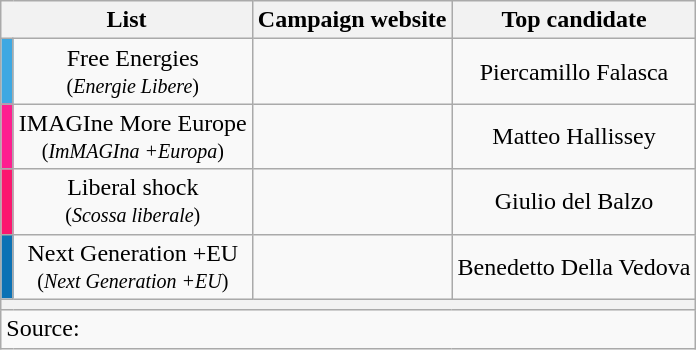<table class ="wikitable">
<tr>
<th colspan="2">List</th>
<th class="unsortable">Campaign website</th>
<th>Top candidate</th>
</tr>
<tr style="text-align: center;"  |>
<td width="1" bgcolor=#3EA8E2></td>
<td>Free Energies<br><small>(<em>Energie Libere</em>)</small></td>
<td></td>
<td>Piercamillo Falasca</td>
</tr>
<tr style="text-align: center;"  |>
<td width="1" bgcolor=#FE1E90></td>
<td>IMAGIne More Europe<br><small>(<em>ImMAGIna +Europa</em>)</small></td>
<td></td>
<td>Matteo Hallissey</td>
</tr>
<tr style="text-align: center;"  |>
<td width="1" bgcolor=#FB166F></td>
<td>Liberal shock<br><small>(<em>Scossa liberale</em>)</small></td>
<td></td>
<td>Giulio del Balzo</td>
</tr>
<tr style="text-align: center;"  |>
<td width="1" bgcolor=#0C72B5></td>
<td>Next Generation +EU<br><small>(<em>Next Generation +EU</em>)</small></td>
<td></td>
<td>Benedetto Della Vedova</td>
</tr>
<tr>
<th colspan="4"></th>
</tr>
<tr>
<td colspan="4" align="left">Source: </td>
</tr>
</table>
